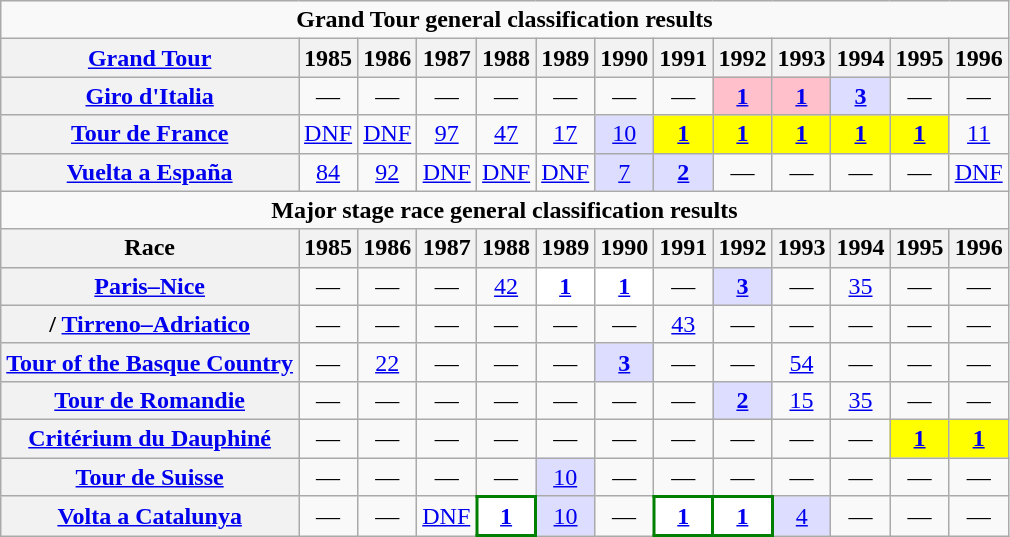<table class="wikitable plainrowheaders">
<tr>
<td colspan=13 align="center"><strong>Grand Tour general classification results</strong></td>
</tr>
<tr>
<th scope="col"><a href='#'>Grand Tour</a></th>
<th scope="col">1985</th>
<th scope="col">1986</th>
<th scope="col">1987</th>
<th scope="col">1988</th>
<th scope="col">1989</th>
<th scope="col">1990</th>
<th scope="col">1991</th>
<th scope="col">1992</th>
<th scope="col">1993</th>
<th scope="col">1994</th>
<th scope="col">1995</th>
<th scope="col">1996</th>
</tr>
<tr style="text-align:center;">
<th scope="row"> <a href='#'>Giro d'Italia</a></th>
<td>—</td>
<td>—</td>
<td>—</td>
<td>—</td>
<td>—</td>
<td>—</td>
<td>—</td>
<td style="background:pink;"><a href='#'><strong>1</strong></a></td>
<td style="background:pink"><a href='#'><strong>1</strong></a></td>
<td style="background:#ddf;"><a href='#'><strong>3</strong></a></td>
<td>—</td>
<td>—</td>
</tr>
<tr style="text-align:center;">
<th scope="row"> <a href='#'>Tour de France</a></th>
<td><a href='#'>DNF</a></td>
<td><a href='#'>DNF</a></td>
<td><a href='#'>97</a></td>
<td><a href='#'>47</a></td>
<td><a href='#'>17</a></td>
<td style="background:#ddf;"><a href='#'>10</a></td>
<td style="background:yellow;"><a href='#'><strong>1</strong></a></td>
<td style="background:yellow;"><a href='#'><strong>1</strong></a></td>
<td style="background:yellow;"><a href='#'><strong>1</strong></a></td>
<td style="background:yellow;"><a href='#'><strong>1</strong></a></td>
<td style="background:yellow;"><a href='#'><strong>1</strong></a></td>
<td><a href='#'>11</a></td>
</tr>
<tr style="text-align:center;">
<th scope="row"> <a href='#'>Vuelta a España</a></th>
<td><a href='#'>84</a></td>
<td><a href='#'>92</a></td>
<td><a href='#'>DNF</a></td>
<td><a href='#'>DNF</a></td>
<td><a href='#'>DNF</a></td>
<td style="background:#ddf;"><a href='#'>7</a></td>
<td style="background:#ddf;"><a href='#'><strong>2</strong></a></td>
<td>—</td>
<td>—</td>
<td>—</td>
<td>—</td>
<td><a href='#'>DNF</a></td>
</tr>
<tr>
<td colspan=16 align="center"><strong>Major stage race general classification results</strong></td>
</tr>
<tr>
<th scope="col">Race</th>
<th scope="col">1985</th>
<th scope="col">1986</th>
<th scope="col">1987</th>
<th scope="col">1988</th>
<th scope="col">1989</th>
<th scope="col">1990</th>
<th scope="col">1991</th>
<th scope="col">1992</th>
<th scope="col">1993</th>
<th scope="col">1994</th>
<th scope="col">1995</th>
<th scope="col">1996</th>
</tr>
<tr style="text-align:center;">
<th scope="row"> <a href='#'>Paris–Nice</a></th>
<td>—</td>
<td>—</td>
<td>—</td>
<td><a href='#'>42</a></td>
<td style="background:white;"><a href='#'><strong>1</strong></a></td>
<td style="background:white;"><a href='#'><strong>1</strong></a></td>
<td>—</td>
<td style="background:#ddf;"><a href='#'><strong>3</strong></a></td>
<td>—</td>
<td><a href='#'>35</a></td>
<td>—</td>
<td>—</td>
</tr>
<tr style="text-align:center;">
<th scope="row">/ <a href='#'>Tirreno–Adriatico</a></th>
<td>—</td>
<td>—</td>
<td>—</td>
<td>—</td>
<td>—</td>
<td>—</td>
<td><a href='#'>43</a></td>
<td>—</td>
<td>—</td>
<td>—</td>
<td>—</td>
<td>—</td>
</tr>
<tr style="text-align:center;">
<th scope="row"> <a href='#'>Tour of the Basque Country</a></th>
<td>—</td>
<td><a href='#'>22</a></td>
<td>—</td>
<td>—</td>
<td>—</td>
<td style="background:#ddf;"><a href='#'><strong>3</strong></a></td>
<td>—</td>
<td>—</td>
<td><a href='#'>54</a></td>
<td>—</td>
<td>—</td>
<td>—</td>
</tr>
<tr style="text-align:center;">
<th scope="row"> <a href='#'>Tour de Romandie</a></th>
<td>—</td>
<td>—</td>
<td>—</td>
<td>—</td>
<td>—</td>
<td>—</td>
<td>—</td>
<td style="background:#ddf;"><a href='#'><strong>2</strong></a></td>
<td><a href='#'>15</a></td>
<td><a href='#'>35</a></td>
<td>—</td>
<td>—</td>
</tr>
<tr style="text-align:center;">
<th scope="row"> <a href='#'>Critérium du Dauphiné</a></th>
<td>—</td>
<td>—</td>
<td>—</td>
<td>—</td>
<td>—</td>
<td>—</td>
<td>—</td>
<td>—</td>
<td>—</td>
<td>—</td>
<td style="background:yellow;"><a href='#'><strong>1</strong></a></td>
<td style="background:yellow;"><a href='#'><strong>1</strong></a></td>
</tr>
<tr style="text-align:center;">
<th scope="row"> <a href='#'>Tour de Suisse</a></th>
<td>—</td>
<td>—</td>
<td>—</td>
<td>—</td>
<td style="background:#ddf;"><a href='#'>10</a></td>
<td>—</td>
<td>—</td>
<td>—</td>
<td>—</td>
<td>—</td>
<td>—</td>
<td>—</td>
</tr>
<tr style="text-align:center;">
<th scope="row"> <a href='#'>Volta a Catalunya</a></th>
<td>—</td>
<td>—</td>
<td><a href='#'>DNF</a></td>
<td style="background:white; border:2px solid green;"><a href='#'><strong>1</strong></a></td>
<td style="background:#ddf;"><a href='#'>10</a></td>
<td>—</td>
<td style="background:white; border:2px solid green;"><a href='#'><strong>1</strong></a></td>
<td style="background:white; border:2px solid green;"><a href='#'><strong>1</strong></a></td>
<td style="background:#ddf;"><a href='#'>4</a></td>
<td>—</td>
<td>—</td>
<td>—</td>
</tr>
</table>
